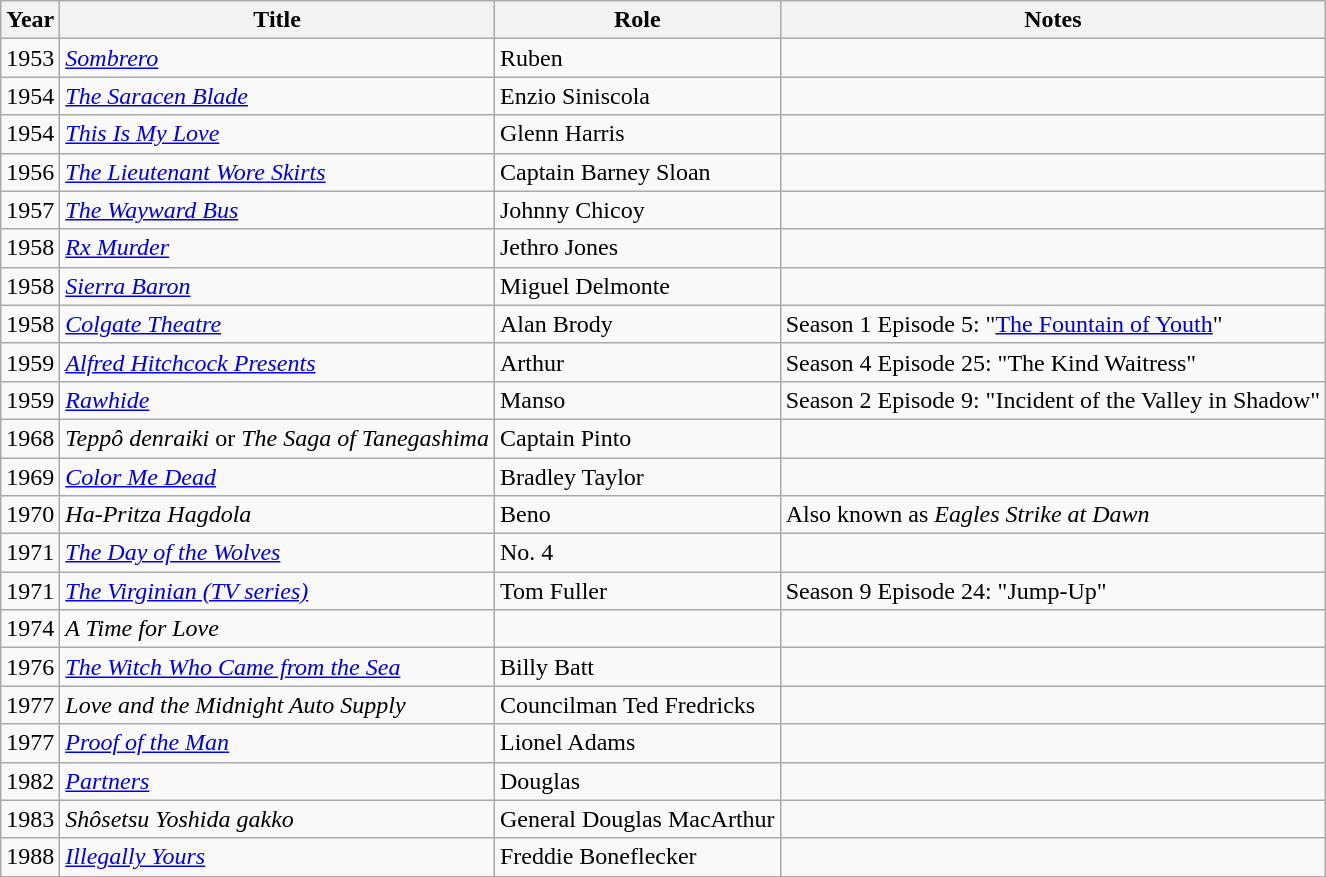<table class="wikitable">
<tr>
<th>Year</th>
<th>Title</th>
<th>Role</th>
<th>Notes</th>
</tr>
<tr>
<td>1953</td>
<td><em><a href='#'>Sombrero</a></em></td>
<td>Ruben</td>
<td></td>
</tr>
<tr>
<td>1954</td>
<td><em><a href='#'>The Saracen Blade</a></em></td>
<td>Enzio Siniscola</td>
<td></td>
</tr>
<tr>
<td>1954</td>
<td><em><a href='#'>This Is My Love</a></em></td>
<td>Glenn Harris</td>
<td></td>
</tr>
<tr>
<td>1956</td>
<td><em><a href='#'>The Lieutenant Wore Skirts</a></em></td>
<td>Captain Barney Sloan</td>
<td></td>
</tr>
<tr>
<td>1957</td>
<td><em><a href='#'>The Wayward Bus</a></em></td>
<td>Johnny Chicoy</td>
<td></td>
</tr>
<tr>
<td>1958</td>
<td><em><a href='#'>Rx Murder</a></em></td>
<td>Jethro Jones</td>
<td></td>
</tr>
<tr>
<td>1958</td>
<td><em><a href='#'>Sierra Baron</a></em></td>
<td>Miguel Delmonte</td>
<td></td>
</tr>
<tr>
<td>1958</td>
<td><em><a href='#'>Colgate Theatre</a></em></td>
<td>Alan Brody</td>
<td>Season 1 Episode 5: "<a href='#'>The Fountain of Youth</a>"</td>
</tr>
<tr>
<td>1959</td>
<td><em><a href='#'>Alfred Hitchcock Presents</a></em></td>
<td>Arthur</td>
<td>Season 4 Episode 25: "The Kind Waitress"</td>
</tr>
<tr>
<td>1959</td>
<td><em><a href='#'>Rawhide</a></em></td>
<td>Manso</td>
<td>Season 2 Episode 9: "Incident of the Valley in Shadow"</td>
</tr>
<tr>
<td>1968</td>
<td><em>Teppô denraiki</em> or <em>The Saga of Tanegashima</em></td>
<td>Captain Pinto</td>
<td></td>
</tr>
<tr>
<td>1969</td>
<td><em><a href='#'>Color Me Dead</a></em></td>
<td>Bradley Taylor</td>
<td></td>
</tr>
<tr>
<td>1970</td>
<td><em>Ha-Pritza Hagdola</em></td>
<td>Beno</td>
<td>Also known as <em>Eagles Strike at Dawn</em></td>
</tr>
<tr>
<td>1971</td>
<td><em><a href='#'>The Day of the Wolves</a></em></td>
<td>No. 4</td>
<td></td>
</tr>
<tr>
<td>1971</td>
<td><em><a href='#'>The Virginian (TV series)</a></em></td>
<td>Tom Fuller</td>
<td>Season 9 Episode 24: "Jump-Up"</td>
</tr>
<tr>
<td>1974</td>
<td><em>A Time for Love</em></td>
<td></td>
<td></td>
</tr>
<tr>
<td>1976</td>
<td><em><a href='#'>The Witch Who Came from the Sea</a></em></td>
<td>Billy Batt</td>
<td></td>
</tr>
<tr>
<td>1977</td>
<td><em>Love and the Midnight Auto Supply</em></td>
<td>Councilman Ted Fredricks</td>
<td></td>
</tr>
<tr>
<td>1977</td>
<td><em><a href='#'>Proof of the Man</a></em></td>
<td>Lionel Adams</td>
<td></td>
</tr>
<tr>
<td>1982</td>
<td><em><a href='#'>Partners</a></em></td>
<td>Douglas</td>
<td></td>
</tr>
<tr>
<td>1983</td>
<td><em>Shôsetsu Yoshida gakko</em></td>
<td>General Douglas MacArthur</td>
<td></td>
</tr>
<tr>
<td>1988</td>
<td><em><a href='#'>Illegally Yours</a></em></td>
<td>Freddie Boneflecker</td>
<td></td>
</tr>
</table>
